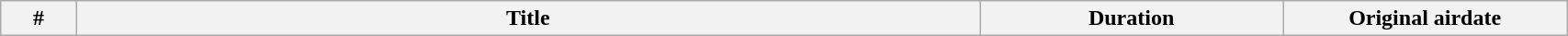<table class="wikitable plainrowheaders" style="width:90%;">
<tr>
<th width=10>#</th>
<th width=200>Title</th>
<th width=20>Duration</th>
<th width=50>Original airdate<br>
















</th>
</tr>
</table>
